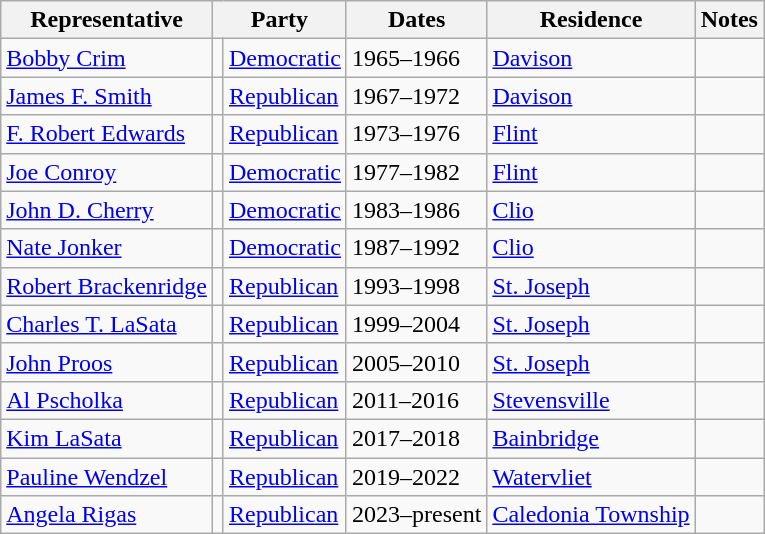<table class=wikitable>
<tr valign=bottom>
<th>Representative</th>
<th colspan="2">Party</th>
<th>Dates</th>
<th>Residence</th>
<th>Notes</th>
</tr>
<tr>
<td><a href='#'>Bobby Crim</a></td>
<td bgcolor=></td>
<td><a href='#'>Democratic</a></td>
<td>1965–1966</td>
<td><a href='#'>Davison</a></td>
<td></td>
</tr>
<tr>
<td><a href='#'>James F. Smith</a></td>
<td bgcolor=></td>
<td><a href='#'>Republican</a></td>
<td>1967–1972</td>
<td><a href='#'>Davison</a></td>
<td></td>
</tr>
<tr>
<td><a href='#'>F. Robert Edwards</a></td>
<td bgcolor=></td>
<td><a href='#'>Republican</a></td>
<td>1973–1976</td>
<td><a href='#'>Flint</a></td>
<td></td>
</tr>
<tr>
<td><a href='#'>Joe Conroy</a></td>
<td bgcolor=></td>
<td><a href='#'>Democratic</a></td>
<td>1977–1982</td>
<td><a href='#'>Flint</a></td>
<td></td>
</tr>
<tr>
<td><a href='#'>John D. Cherry</a></td>
<td bgcolor=></td>
<td><a href='#'>Democratic</a></td>
<td>1983–1986</td>
<td><a href='#'>Clio</a></td>
<td></td>
</tr>
<tr>
<td><a href='#'>Nate Jonker</a></td>
<td bgcolor=></td>
<td><a href='#'>Democratic</a></td>
<td>1987–1992</td>
<td><a href='#'>Clio</a></td>
<td></td>
</tr>
<tr>
<td><a href='#'>Robert Brackenridge</a></td>
<td bgcolor=></td>
<td><a href='#'>Republican</a></td>
<td>1993–1998</td>
<td><a href='#'>St. Joseph</a></td>
<td></td>
</tr>
<tr>
<td><a href='#'>Charles T. LaSata</a></td>
<td bgcolor=></td>
<td><a href='#'>Republican</a></td>
<td>1999–2004</td>
<td><a href='#'>St. Joseph</a></td>
<td></td>
</tr>
<tr>
<td><a href='#'>John Proos</a></td>
<td bgcolor=></td>
<td><a href='#'>Republican</a></td>
<td>2005–2010</td>
<td><a href='#'>St. Joseph</a></td>
<td></td>
</tr>
<tr>
<td><a href='#'>Al Pscholka</a></td>
<td bgcolor=></td>
<td><a href='#'>Republican</a></td>
<td>2011–2016</td>
<td><a href='#'>Stevensville</a></td>
<td></td>
</tr>
<tr>
<td><a href='#'>Kim LaSata</a></td>
<td bgcolor=></td>
<td><a href='#'>Republican</a></td>
<td>2017–2018</td>
<td><a href='#'>Bainbridge</a></td>
<td></td>
</tr>
<tr>
<td><a href='#'>Pauline Wendzel</a></td>
<td bgcolor=></td>
<td><a href='#'>Republican</a></td>
<td>2019–2022</td>
<td><a href='#'>Watervliet</a></td>
<td></td>
</tr>
<tr>
<td><a href='#'>Angela Rigas</a></td>
<td bgcolor=></td>
<td><a href='#'>Republican</a></td>
<td>2023–present</td>
<td><a href='#'>Caledonia Township</a></td>
<td></td>
</tr>
</table>
